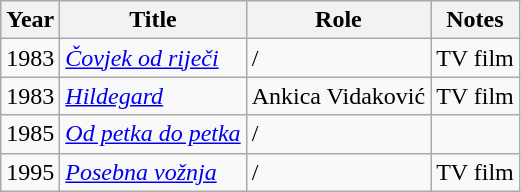<table class="wikitable sortable">
<tr>
<th>Year</th>
<th>Title</th>
<th>Role</th>
<th class="unsortable">Notes</th>
</tr>
<tr>
<td>1983</td>
<td><em><a href='#'>Čovjek od riječi</a></em></td>
<td>/</td>
<td>TV film</td>
</tr>
<tr>
<td>1983</td>
<td><em><a href='#'>Hildegard</a></em></td>
<td>Ankica Vidaković</td>
<td>TV film</td>
</tr>
<tr>
<td>1985</td>
<td><em><a href='#'>Od petka do petka</a></em></td>
<td>/</td>
<td></td>
</tr>
<tr>
<td>1995</td>
<td><em><a href='#'>Posebna vožnja</a></em></td>
<td>/</td>
<td>TV film</td>
</tr>
</table>
